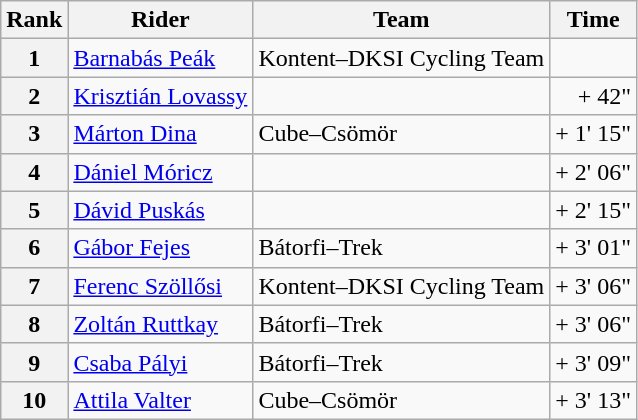<table class="wikitable">
<tr>
<th scope="col">Rank</th>
<th scope="col">Rider</th>
<th scope="col">Team</th>
<th scope="col">Time</th>
</tr>
<tr>
<th scope="row">1</th>
<td><a href='#'>Barnabás Peák</a> </td>
<td>Kontent–DKSI Cycling Team</td>
<td></td>
</tr>
<tr>
<th scope="row">2</th>
<td><a href='#'>Krisztián Lovassy</a></td>
<td></td>
<td align="right">+ 42"</td>
</tr>
<tr>
<th scope="row">3</th>
<td><a href='#'>Márton Dina</a></td>
<td>Cube–Csömör</td>
<td align="right">+ 1' 15"</td>
</tr>
<tr>
<th scope="row">4</th>
<td><a href='#'>Dániel Móricz</a></td>
<td></td>
<td align="right">+ 2' 06"</td>
</tr>
<tr>
<th scope="row">5</th>
<td><a href='#'>Dávid Puskás</a></td>
<td></td>
<td align="right">+ 2' 15"</td>
</tr>
<tr>
<th scope="row">6</th>
<td><a href='#'>Gábor Fejes</a></td>
<td>Bátorfi–Trek</td>
<td align="right">+ 3' 01"</td>
</tr>
<tr>
<th scope="row">7</th>
<td><a href='#'>Ferenc Szöllősi</a></td>
<td>Kontent–DKSI Cycling Team</td>
<td align="right">+ 3' 06"</td>
</tr>
<tr>
<th scope="row">8</th>
<td><a href='#'>Zoltán Ruttkay</a></td>
<td>Bátorfi–Trek</td>
<td align="right">+ 3' 06"</td>
</tr>
<tr>
<th scope="row">9</th>
<td><a href='#'>Csaba Pályi</a></td>
<td>Bátorfi–Trek</td>
<td align="right">+ 3' 09"</td>
</tr>
<tr>
<th scope="row">10</th>
<td><a href='#'>Attila Valter</a></td>
<td>Cube–Csömör</td>
<td align="right">+ 3' 13"</td>
</tr>
</table>
